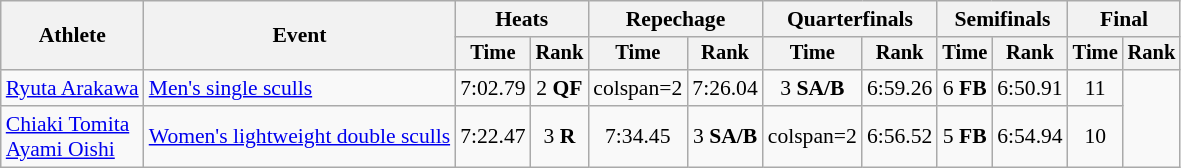<table class="wikitable" style="font-size:90%">
<tr>
<th rowspan="2">Athlete</th>
<th rowspan="2">Event</th>
<th colspan="2">Heats</th>
<th colspan="2">Repechage</th>
<th colspan="2">Quarterfinals</th>
<th colspan="2">Semifinals</th>
<th colspan="2">Final</th>
</tr>
<tr style="font-size:95%">
<th>Time</th>
<th>Rank</th>
<th>Time</th>
<th>Rank</th>
<th>Time</th>
<th>Rank</th>
<th>Time</th>
<th>Rank</th>
<th>Time</th>
<th>Rank</th>
</tr>
<tr align=center>
<td align=left><a href='#'>Ryuta Arakawa</a></td>
<td align=left><a href='#'>Men's single sculls</a></td>
<td>7:02.79</td>
<td>2 <strong>QF</strong></td>
<td>colspan=2 </td>
<td>7:26.04</td>
<td>3 <strong>SA/B</strong></td>
<td>6:59.26</td>
<td>6 <strong>FB</strong></td>
<td>6:50.91</td>
<td>11</td>
</tr>
<tr align=center>
<td align=left><a href='#'>Chiaki Tomita</a><br><a href='#'>Ayami Oishi</a></td>
<td align=left><a href='#'>Women's lightweight double sculls</a></td>
<td>7:22.47</td>
<td>3 <strong>R</strong></td>
<td>7:34.45</td>
<td>3 <strong>SA/B</strong></td>
<td>colspan=2 </td>
<td>6:56.52</td>
<td>5 <strong>FB</strong></td>
<td>6:54.94</td>
<td>10</td>
</tr>
</table>
